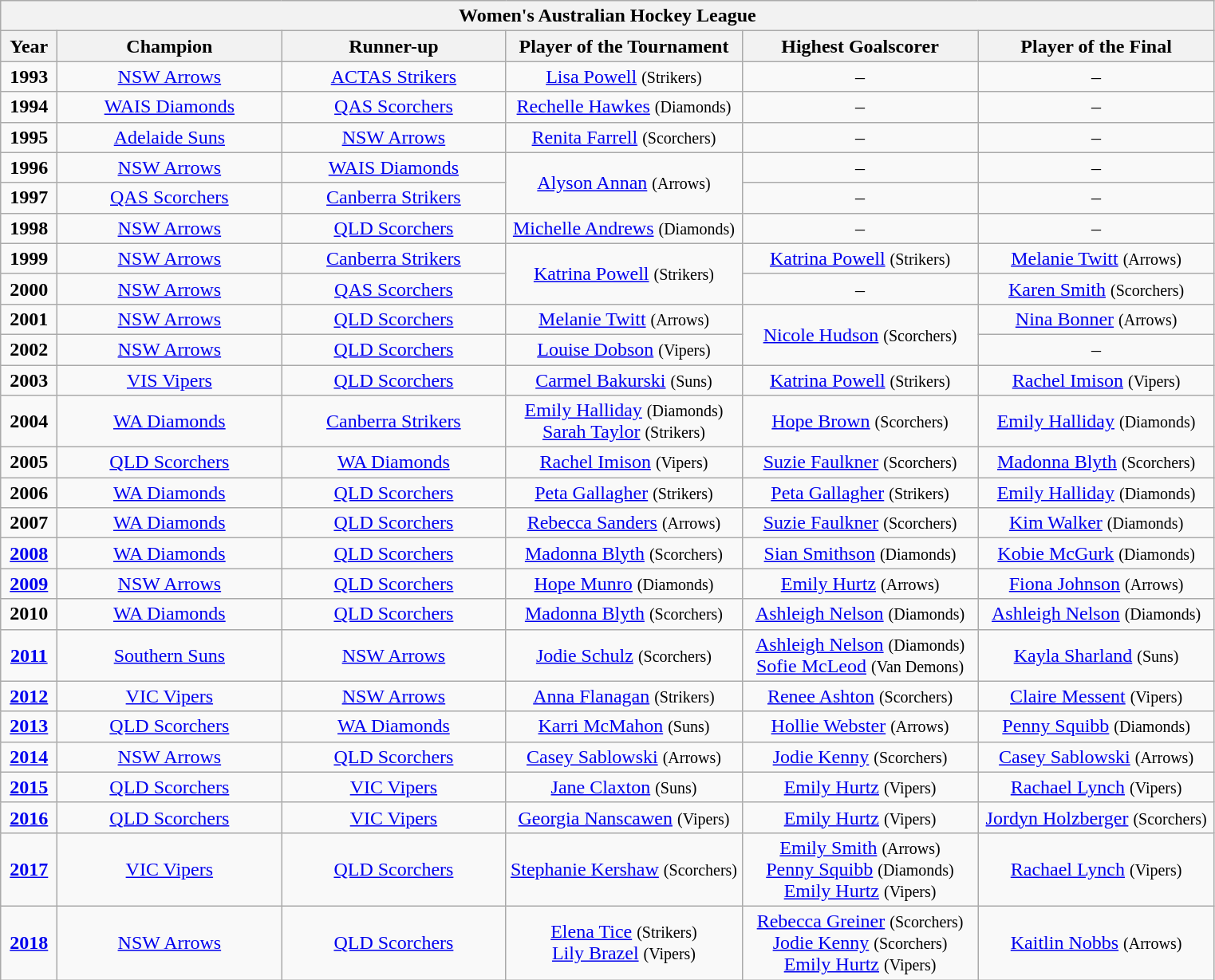<table class="wikitable" style="text-align: center;">
<tr>
<th colspan=9><strong>Women's Australian Hockey League</strong></th>
</tr>
<tr>
<th style="width: 40px;">Year</th>
<th style="width: 180px;">Champion</th>
<th style="width: 180px;">Runner-up</th>
<th style="width: 190px;">Player of the Tournament</th>
<th style="width: 190px;">Highest Goalscorer</th>
<th style="width: 190px;">Player of the Final</th>
</tr>
<tr>
<td><strong>1993</strong></td>
<td><a href='#'>NSW Arrows</a></td>
<td><a href='#'>ACTAS Strikers</a></td>
<td><a href='#'>Lisa Powell</a> <small>(Strikers)</small></td>
<td>–</td>
<td>–</td>
</tr>
<tr>
<td><strong>1994</strong></td>
<td><a href='#'>WAIS Diamonds</a></td>
<td><a href='#'>QAS Scorchers</a></td>
<td><a href='#'>Rechelle Hawkes</a> <small>(Diamonds)</small></td>
<td>–</td>
<td>–</td>
</tr>
<tr>
<td><strong>1995</strong></td>
<td><a href='#'>Adelaide Suns</a></td>
<td><a href='#'>NSW Arrows</a></td>
<td><a href='#'>Renita Farrell</a> <small>(Scorchers)</small></td>
<td>–</td>
<td>–</td>
</tr>
<tr>
<td><strong>1996</strong></td>
<td><a href='#'>NSW Arrows</a></td>
<td><a href='#'>WAIS Diamonds</a></td>
<td rowspan=2><a href='#'>Alyson Annan</a> <small>(Arrows)</small></td>
<td>–</td>
<td>–</td>
</tr>
<tr>
<td><strong>1997</strong></td>
<td><a href='#'>QAS Scorchers</a></td>
<td><a href='#'>Canberra Strikers</a></td>
<td>–</td>
<td>–</td>
</tr>
<tr>
<td><strong>1998</strong></td>
<td><a href='#'>NSW Arrows</a></td>
<td><a href='#'>QLD Scorchers</a></td>
<td><a href='#'>Michelle Andrews</a> <small>(Diamonds)</small></td>
<td>–</td>
<td>–</td>
</tr>
<tr>
<td><strong>1999</strong></td>
<td><a href='#'>NSW Arrows</a></td>
<td><a href='#'>Canberra Strikers</a></td>
<td rowspan=2><a href='#'>Katrina Powell</a> <small>(Strikers)</small></td>
<td><a href='#'>Katrina Powell</a> <small>(Strikers)</small></td>
<td><a href='#'>Melanie Twitt</a> <small>(Arrows)</small></td>
</tr>
<tr>
<td><strong>2000</strong></td>
<td><a href='#'>NSW Arrows</a></td>
<td><a href='#'>QAS Scorchers</a></td>
<td>–</td>
<td><a href='#'>Karen Smith</a> <small>(Scorchers)</small></td>
</tr>
<tr>
<td><strong>2001</strong></td>
<td><a href='#'>NSW Arrows</a></td>
<td><a href='#'>QLD Scorchers</a></td>
<td><a href='#'>Melanie Twitt</a> <small>(Arrows)</small></td>
<td rowspan=2><a href='#'>Nicole Hudson</a> <small>(Scorchers)</small></td>
<td><a href='#'>Nina Bonner</a> <small>(Arrows)</small></td>
</tr>
<tr>
<td><strong>2002</strong></td>
<td><a href='#'>NSW Arrows</a></td>
<td><a href='#'>QLD Scorchers</a></td>
<td><a href='#'>Louise Dobson</a> <small>(Vipers)</small></td>
<td>–</td>
</tr>
<tr>
<td><strong>2003</strong></td>
<td><a href='#'>VIS Vipers</a></td>
<td><a href='#'>QLD Scorchers</a></td>
<td><a href='#'>Carmel Bakurski</a> <small>(Suns)</small></td>
<td><a href='#'>Katrina Powell</a> <small>(Strikers)</small></td>
<td><a href='#'>Rachel Imison</a> <small>(Vipers)</small></td>
</tr>
<tr>
<td><strong>2004</strong></td>
<td><a href='#'>WA Diamonds</a></td>
<td><a href='#'>Canberra Strikers</a></td>
<td><a href='#'>Emily Halliday</a> <small>(Diamonds)</small><br><a href='#'>Sarah Taylor</a> <small>(Strikers)</small></td>
<td><a href='#'>Hope Brown</a> <small>(Scorchers)</small></td>
<td><a href='#'>Emily Halliday</a> <small>(Diamonds)</small></td>
</tr>
<tr>
<td><strong>2005</strong></td>
<td><a href='#'>QLD Scorchers</a></td>
<td><a href='#'>WA Diamonds</a></td>
<td><a href='#'>Rachel Imison</a> <small>(Vipers)</small></td>
<td><a href='#'>Suzie Faulkner</a> <small>(Scorchers)</small></td>
<td><a href='#'>Madonna Blyth</a> <small>(Scorchers)</small></td>
</tr>
<tr>
<td><strong>2006</strong></td>
<td><a href='#'>WA Diamonds</a></td>
<td><a href='#'>QLD Scorchers</a></td>
<td><a href='#'>Peta Gallagher</a> <small>(Strikers)</small></td>
<td><a href='#'>Peta Gallagher</a> <small>(Strikers)</small></td>
<td><a href='#'>Emily Halliday</a> <small>(Diamonds)</small></td>
</tr>
<tr>
<td><strong>2007</strong></td>
<td><a href='#'>WA Diamonds</a></td>
<td><a href='#'>QLD Scorchers</a></td>
<td><a href='#'>Rebecca Sanders</a> <small>(Arrows)</small></td>
<td><a href='#'>Suzie Faulkner</a> <small>(Scorchers)</small></td>
<td><a href='#'>Kim Walker</a> <small>(Diamonds)</small></td>
</tr>
<tr>
<td><strong><a href='#'>2008</a></strong></td>
<td><a href='#'>WA Diamonds</a></td>
<td><a href='#'>QLD Scorchers</a></td>
<td><a href='#'>Madonna Blyth</a> <small>(Scorchers)</small></td>
<td><a href='#'>Sian Smithson</a> <small>(Diamonds)</small></td>
<td><a href='#'>Kobie McGurk</a> <small>(Diamonds)</small></td>
</tr>
<tr>
<td><strong><a href='#'>2009</a></strong></td>
<td><a href='#'>NSW Arrows</a></td>
<td><a href='#'>QLD Scorchers</a></td>
<td><a href='#'>Hope Munro</a> <small>(Diamonds)</small></td>
<td><a href='#'>Emily Hurtz</a> <small>(Arrows)</small></td>
<td><a href='#'>Fiona Johnson</a> <small>(Arrows)</small></td>
</tr>
<tr>
<td><strong>2010</strong></td>
<td><a href='#'>WA Diamonds</a></td>
<td><a href='#'>QLD Scorchers</a></td>
<td><a href='#'>Madonna Blyth</a> <small>(Scorchers)</small></td>
<td><a href='#'>Ashleigh Nelson</a> <small>(Diamonds)</small></td>
<td><a href='#'>Ashleigh Nelson</a> <small>(Diamonds)</small></td>
</tr>
<tr>
<td><strong><a href='#'>2011</a></strong></td>
<td><a href='#'>Southern Suns</a></td>
<td><a href='#'>NSW Arrows</a></td>
<td><a href='#'>Jodie Schulz</a> <small>(Scorchers)</small></td>
<td><a href='#'>Ashleigh Nelson</a> <small>(Diamonds)</small><br><a href='#'>Sofie McLeod</a> <small>(Van Demons)</small></td>
<td><a href='#'>Kayla Sharland</a> <small>(Suns)</small></td>
</tr>
<tr>
<td><strong><a href='#'>2012</a></strong></td>
<td><a href='#'>VIC Vipers</a></td>
<td><a href='#'>NSW Arrows</a></td>
<td><a href='#'>Anna Flanagan</a> <small>(Strikers)</small></td>
<td><a href='#'>Renee Ashton</a> <small>(Scorchers)</small></td>
<td><a href='#'>Claire Messent</a> <small>(Vipers)</small></td>
</tr>
<tr>
<td><strong><a href='#'>2013</a></strong></td>
<td><a href='#'>QLD Scorchers</a></td>
<td><a href='#'>WA Diamonds</a></td>
<td><a href='#'>Karri McMahon</a> <small>(Suns)</small></td>
<td><a href='#'>Hollie Webster</a> <small>(Arrows)</small></td>
<td><a href='#'>Penny Squibb</a> <small>(Diamonds)</small></td>
</tr>
<tr>
<td><strong><a href='#'>2014</a></strong></td>
<td><a href='#'>NSW Arrows</a></td>
<td><a href='#'>QLD Scorchers</a></td>
<td><a href='#'>Casey Sablowski</a> <small>(Arrows)</small></td>
<td><a href='#'>Jodie Kenny</a> <small>(Scorchers)</small></td>
<td><a href='#'>Casey Sablowski</a> <small>(Arrows)</small></td>
</tr>
<tr>
<td><strong><a href='#'>2015</a></strong></td>
<td><a href='#'>QLD Scorchers</a></td>
<td><a href='#'>VIC Vipers</a></td>
<td><a href='#'>Jane Claxton</a> <small>(Suns)</small></td>
<td><a href='#'>Emily Hurtz</a> <small>(Vipers)</small></td>
<td><a href='#'>Rachael Lynch</a> <small>(Vipers)</small></td>
</tr>
<tr>
<td><strong><a href='#'>2016</a></strong></td>
<td><a href='#'>QLD Scorchers</a></td>
<td><a href='#'>VIC Vipers</a></td>
<td><a href='#'>Georgia Nanscawen</a> <small>(Vipers)</small></td>
<td><a href='#'>Emily Hurtz</a> <small>(Vipers)</small></td>
<td><a href='#'>Jordyn Holzberger</a> <small>(Scorchers)</small></td>
</tr>
<tr>
<td><strong><a href='#'>2017</a></strong></td>
<td><a href='#'>VIC Vipers</a></td>
<td><a href='#'>QLD Scorchers</a></td>
<td><a href='#'>Stephanie Kershaw</a> <small>(Scorchers)</small></td>
<td><a href='#'>Emily Smith</a> <small>(Arrows)</small><br><a href='#'>Penny Squibb</a> <small>(Diamonds)</small><br><a href='#'>Emily Hurtz</a> <small>(Vipers)</small></td>
<td><a href='#'>Rachael Lynch</a> <small>(Vipers)</small></td>
</tr>
<tr>
<td><strong><a href='#'>2018</a></strong></td>
<td><a href='#'>NSW Arrows</a></td>
<td><a href='#'>QLD Scorchers</a></td>
<td><a href='#'>Elena Tice</a> <small>(Strikers)</small><br><a href='#'>Lily Brazel</a> <small>(Vipers)</small></td>
<td><a href='#'>Rebecca Greiner</a> <small>(Scorchers)</small><br><a href='#'>Jodie Kenny</a> <small>(Scorchers)</small><br><a href='#'>Emily Hurtz</a> <small>(Vipers)</small></td>
<td><a href='#'>Kaitlin Nobbs</a> <small>(Arrows)</small></td>
</tr>
</table>
